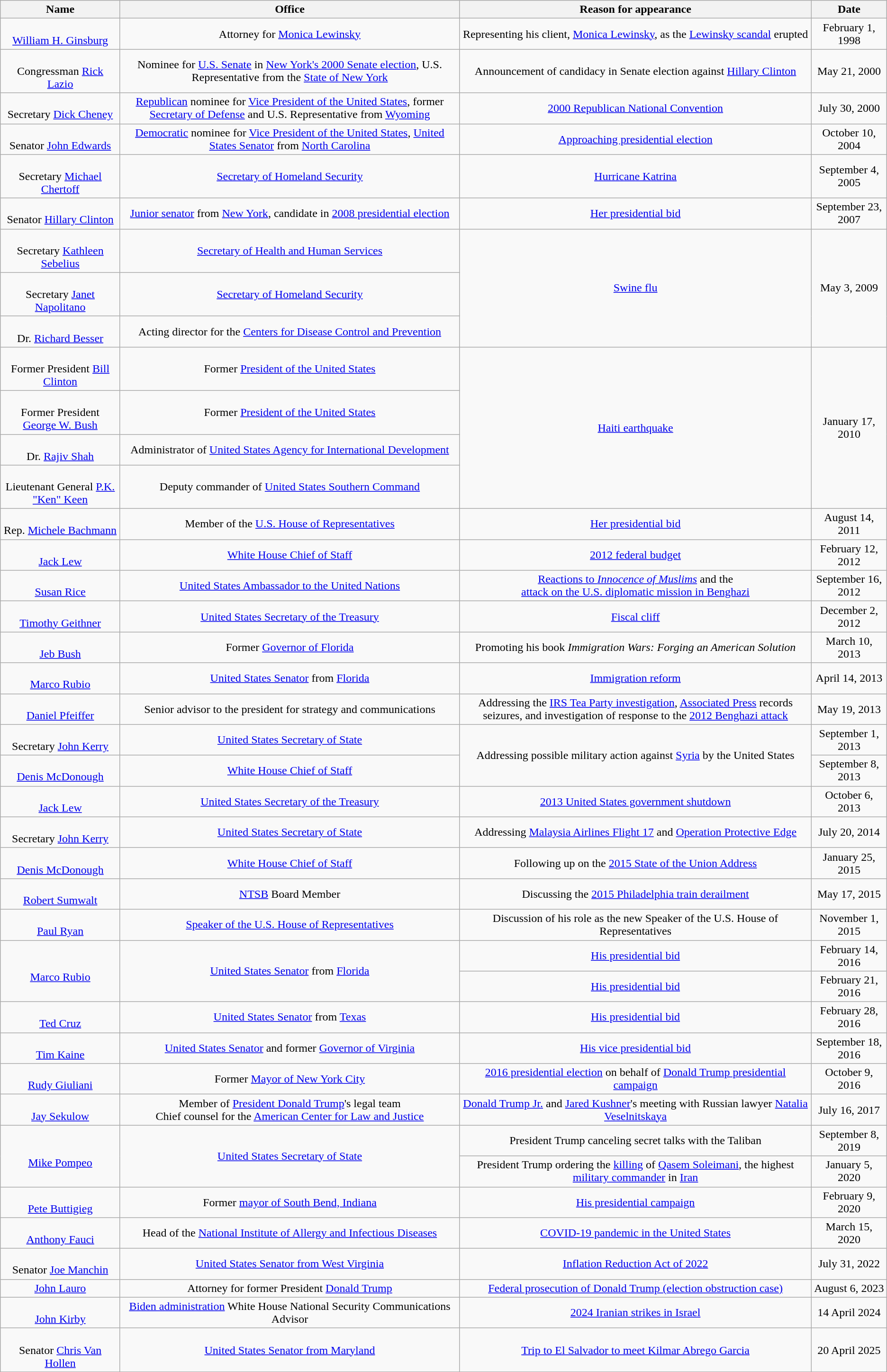<table class=wikitable style="text-align:center">
<tr>
<th>Name</th>
<th>Office</th>
<th>Reason for appearance</th>
<th>Date</th>
</tr>
<tr>
<td style="text-align:center;"><br><a href='#'>William H. Ginsburg</a></td>
<td>Attorney for <a href='#'>Monica Lewinsky</a></td>
<td>Representing his client, <a href='#'>Monica Lewinsky</a>, as the <a href='#'>Lewinsky scandal</a> erupted</td>
<td>February 1, 1998</td>
</tr>
<tr>
<td style="text-align:center;"><br> Congressman <a href='#'>Rick Lazio</a></td>
<td>Nominee for <a href='#'>U.S. Senate</a> in <a href='#'>New York's 2000 Senate election</a>, U.S. Representative from the <a href='#'>State of New York</a></td>
<td>Announcement of candidacy in Senate election against <a href='#'>Hillary Clinton</a></td>
<td>May 21, 2000</td>
</tr>
<tr>
<td style="text-align:center;"><br>Secretary <a href='#'>Dick Cheney</a></td>
<td><a href='#'>Republican</a> nominee for <a href='#'>Vice President of the United States</a>, former <a href='#'>Secretary of Defense</a> and U.S. Representative from <a href='#'>Wyoming</a></td>
<td><a href='#'>2000 Republican National Convention</a></td>
<td>July 30, 2000</td>
</tr>
<tr>
<td style="text-align:center;"><br>Senator <a href='#'>John Edwards</a></td>
<td><a href='#'>Democratic</a> nominee for <a href='#'>Vice President of the United States</a>, <a href='#'>United States Senator</a> from <a href='#'>North Carolina</a></td>
<td><a href='#'>Approaching presidential election</a></td>
<td>October 10, 2004</td>
</tr>
<tr>
<td style="text-align:center;"><br>Secretary <a href='#'>Michael Chertoff</a></td>
<td><a href='#'>Secretary of Homeland Security</a></td>
<td><a href='#'>Hurricane Katrina</a></td>
<td>September 4, 2005</td>
</tr>
<tr>
<td style="text-align:center;"><br>Senator <a href='#'>Hillary Clinton</a></td>
<td><a href='#'>Junior senator</a> from <a href='#'>New York</a>, candidate in <a href='#'>2008 presidential election</a></td>
<td><a href='#'>Her presidential bid</a></td>
<td>September 23, 2007</td>
</tr>
<tr>
<td style="text-align:center;"><br>Secretary <a href='#'>Kathleen Sebelius</a></td>
<td><a href='#'>Secretary of Health and Human Services</a></td>
<td rowspan=3><a href='#'>Swine flu</a></td>
<td rowspan=3>May 3, 2009</td>
</tr>
<tr>
<td style="text-align:center;"><br>Secretary <a href='#'>Janet Napolitano</a></td>
<td><a href='#'>Secretary of Homeland Security</a></td>
</tr>
<tr>
<td style="text-align:center;"><br>Dr. <a href='#'>Richard Besser</a></td>
<td>Acting director for the <a href='#'>Centers for Disease Control and Prevention</a></td>
</tr>
<tr>
<td style="text-align:center;"><br>Former President <a href='#'>Bill Clinton</a></td>
<td>Former <a href='#'>President of the United States</a></td>
<td rowspan=4><a href='#'>Haiti earthquake</a></td>
<td rowspan=4>January 17, 2010</td>
</tr>
<tr>
<td style="text-align:center;"><br>Former President <a href='#'>George W. Bush</a></td>
<td>Former <a href='#'>President of the United States</a></td>
</tr>
<tr>
<td style="text-align:center;"><br>Dr. <a href='#'>Rajiv Shah</a></td>
<td>Administrator of <a href='#'>United States Agency for International Development</a></td>
</tr>
<tr>
<td style="text-align:center;"><br>Lieutenant General <a href='#'>P.K. "Ken" Keen</a></td>
<td>Deputy commander of <a href='#'>United States Southern Command</a></td>
</tr>
<tr>
<td style="text-align:center;"><br>Rep. <a href='#'>Michele Bachmann</a></td>
<td>Member of the <a href='#'>U.S. House of Representatives</a></td>
<td><a href='#'>Her presidential bid</a></td>
<td>August 14, 2011</td>
</tr>
<tr>
<td style="text-align:center;"><br><a href='#'>Jack Lew</a></td>
<td><a href='#'>White House Chief of Staff</a></td>
<td><a href='#'>2012 federal budget</a></td>
<td>February 12, 2012</td>
</tr>
<tr>
<td style="text-align:center;"><br><a href='#'>Susan Rice</a></td>
<td><a href='#'>United States Ambassador to the United Nations</a></td>
<td><a href='#'>Reactions to <em>Innocence of Muslims</em></a> and the<br><a href='#'>attack on the U.S. diplomatic mission in Benghazi</a></td>
<td>September 16, 2012</td>
</tr>
<tr>
<td style="text-align:center;"><br><a href='#'>Timothy Geithner</a></td>
<td><a href='#'>United States Secretary of the Treasury</a></td>
<td><a href='#'>Fiscal cliff</a></td>
<td>December 2, 2012</td>
</tr>
<tr>
<td style="text-align:center;"><br><a href='#'>Jeb Bush</a></td>
<td>Former <a href='#'>Governor of Florida</a></td>
<td>Promoting his book <em>Immigration Wars: Forging an American Solution</em></td>
<td>March 10, 2013</td>
</tr>
<tr>
<td style="text-align:center;"><br><a href='#'>Marco Rubio</a></td>
<td><a href='#'>United States Senator</a> from <a href='#'>Florida</a></td>
<td><a href='#'>Immigration reform</a></td>
<td>April 14, 2013</td>
</tr>
<tr>
<td style="text-align:center;"><br><a href='#'>Daniel Pfeiffer</a></td>
<td>Senior advisor to the president for strategy and communications</td>
<td>Addressing the <a href='#'>IRS Tea Party investigation</a>, <a href='#'>Associated Press</a> records seizures, and investigation of response to the <a href='#'>2012 Benghazi attack</a></td>
<td>May 19, 2013</td>
</tr>
<tr>
<td style="text-align:center;"><br>Secretary <a href='#'>John Kerry</a></td>
<td><a href='#'>United States Secretary of State</a></td>
<td rowspan=2>Addressing possible military action against <a href='#'>Syria</a> by the United States</td>
<td>September 1, 2013</td>
</tr>
<tr>
<td style="text-align:center;"><br><a href='#'>Denis McDonough</a></td>
<td><a href='#'>White House Chief of Staff</a></td>
<td>September 8, 2013</td>
</tr>
<tr>
<td style="text-align:center;"><br><a href='#'>Jack Lew</a></td>
<td><a href='#'>United States Secretary of the Treasury</a></td>
<td><a href='#'>2013 United States government shutdown</a></td>
<td>October 6, 2013</td>
</tr>
<tr>
<td style="text-align:center;"><br>Secretary <a href='#'>John Kerry</a></td>
<td><a href='#'>United States Secretary of State</a></td>
<td>Addressing <a href='#'>Malaysia Airlines Flight 17</a> and <a href='#'>Operation Protective Edge</a></td>
<td>July 20, 2014</td>
</tr>
<tr>
<td style="text-align:center;"><br><a href='#'>Denis McDonough</a></td>
<td><a href='#'>White House Chief of Staff</a></td>
<td>Following up on the <a href='#'>2015 State of the Union Address</a></td>
<td>January 25, 2015</td>
</tr>
<tr>
<td style="text-align:center;"><br><a href='#'>Robert Sumwalt</a></td>
<td><a href='#'>NTSB</a> Board Member</td>
<td>Discussing the <a href='#'>2015 Philadelphia train derailment</a></td>
<td>May 17, 2015</td>
</tr>
<tr>
<td style="text-align:center;"><br><a href='#'>Paul Ryan</a></td>
<td><a href='#'>Speaker of the U.S. House of Representatives</a></td>
<td>Discussion of his role as the new Speaker of the U.S. House of Representatives</td>
<td>November 1, 2015</td>
</tr>
<tr>
<td rowspan=2 style="text-align:center;"><br><a href='#'>Marco Rubio</a></td>
<td rowspan=2><a href='#'>United States Senator</a> from <a href='#'>Florida</a></td>
<td><a href='#'>His presidential bid</a></td>
<td>February 14, 2016</td>
</tr>
<tr>
<td><a href='#'>His presidential bid</a></td>
<td>February 21, 2016</td>
</tr>
<tr>
<td style="text-align:center;"><br><a href='#'>Ted Cruz</a></td>
<td><a href='#'>United States Senator</a> from <a href='#'>Texas</a></td>
<td><a href='#'>His presidential bid</a></td>
<td>February 28, 2016</td>
</tr>
<tr>
<td style="text-align:center;"><br><a href='#'>Tim Kaine</a></td>
<td><a href='#'>United States Senator</a> and former <a href='#'>Governor of Virginia</a></td>
<td><a href='#'>His vice presidential bid</a></td>
<td>September 18, 2016</td>
</tr>
<tr>
<td style="text-align:center;"><br><a href='#'>Rudy Giuliani</a></td>
<td>Former <a href='#'>Mayor of New York City</a></td>
<td><a href='#'>2016 presidential election</a> on behalf of <a href='#'>Donald Trump presidential campaign</a></td>
<td>October 9, 2016</td>
</tr>
<tr>
<td style="text-align:center;"><br><a href='#'>Jay Sekulow</a></td>
<td>Member of <a href='#'>President Donald Trump</a>'s legal team<br>Chief counsel for the <a href='#'>American Center for Law and Justice</a></td>
<td><a href='#'>Donald Trump Jr.</a> and <a href='#'>Jared Kushner</a>'s meeting with Russian lawyer <a href='#'>Natalia Veselnitskaya</a></td>
<td>July 16, 2017</td>
</tr>
<tr>
<td rowspan=2 style="text-align:center;"><br><a href='#'>Mike Pompeo</a></td>
<td rowspan=2><a href='#'>United States Secretary of State</a></td>
<td>President Trump canceling secret talks with the Taliban</td>
<td>September 8, 2019</td>
</tr>
<tr>
<td>President Trump ordering the <a href='#'>killing</a> of <a href='#'>Qasem Soleimani</a>, the highest <a href='#'>military commander</a> in <a href='#'>Iran</a></td>
<td>January 5, 2020</td>
</tr>
<tr>
<td style="text-align:center;"><br><a href='#'>Pete Buttigieg</a></td>
<td>Former <a href='#'>mayor of South Bend, Indiana</a></td>
<td><a href='#'>His presidential campaign</a></td>
<td>February 9, 2020</td>
</tr>
<tr>
<td style="text-align:center;"><br><a href='#'>Anthony Fauci</a></td>
<td>Head of the <a href='#'>National Institute of Allergy and Infectious Diseases</a></td>
<td><a href='#'>COVID-19 pandemic in the United States</a></td>
<td>March 15, 2020</td>
</tr>
<tr>
<td style="text-align:center;"><br>Senator <a href='#'>Joe Manchin</a></td>
<td><a href='#'>United States Senator from West Virginia</a></td>
<td><a href='#'>Inflation Reduction Act of 2022</a></td>
<td>July 31, 2022</td>
</tr>
<tr>
<td style="text-align:center;"><a href='#'>John Lauro</a></td>
<td>Attorney for former President <a href='#'>Donald Trump</a></td>
<td><a href='#'>Federal prosecution of Donald Trump (election obstruction case)</a></td>
<td>August 6, 2023</td>
</tr>
<tr>
<td style="text-align:center;"><br><a href='#'>John Kirby</a></td>
<td><a href='#'>Biden administration</a> White House National Security Communications Advisor</td>
<td><a href='#'>2024 Iranian strikes in Israel</a></td>
<td>14 April 2024</td>
</tr>
<tr>
<td style="text-align:center;"><br>Senator <a href='#'>Chris Van Hollen</a></td>
<td><a href='#'>United States Senator from Maryland</a></td>
<td><a href='#'>Trip to El Salvador to meet Kilmar Abrego Garcia</a></td>
<td>20 April 2025</td>
</tr>
</table>
